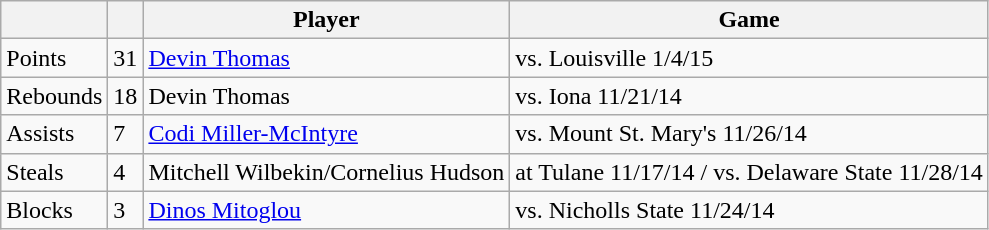<table class="wikitable">
<tr>
<th></th>
<th></th>
<th>Player</th>
<th>Game</th>
</tr>
<tr>
<td>Points</td>
<td>31</td>
<td><a href='#'>Devin Thomas</a></td>
<td>vs. Louisville 1/4/15</td>
</tr>
<tr>
<td>Rebounds</td>
<td>18</td>
<td>Devin Thomas</td>
<td>vs. Iona 11/21/14</td>
</tr>
<tr>
<td>Assists</td>
<td>7</td>
<td><a href='#'>Codi Miller-McIntyre</a></td>
<td>vs. Mount St. Mary's 11/26/14</td>
</tr>
<tr>
<td>Steals</td>
<td>4</td>
<td>Mitchell Wilbekin/Cornelius Hudson</td>
<td>at Tulane 11/17/14 / vs. Delaware State 11/28/14</td>
</tr>
<tr>
<td>Blocks</td>
<td>3</td>
<td><a href='#'>Dinos Mitoglou</a></td>
<td>vs. Nicholls State 11/24/14</td>
</tr>
</table>
